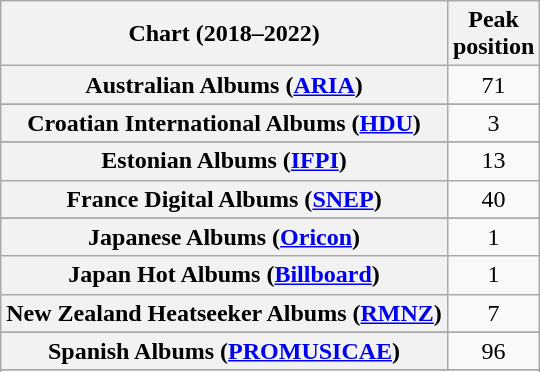<table class="wikitable sortable plainrowheaders" style="text-align:center">
<tr>
<th scope="col">Chart (2018–2022)</th>
<th scope="col">Peak<br> position</th>
</tr>
<tr>
<th scope="row">Australian Albums (<a href='#'>ARIA</a>)</th>
<td>71</td>
</tr>
<tr>
</tr>
<tr>
</tr>
<tr>
</tr>
<tr>
<th scope="row">Croatian International Albums (<a href='#'>HDU</a>)</th>
<td>3</td>
</tr>
<tr>
</tr>
<tr>
<th scope="row">Estonian Albums (<a href='#'>IFPI</a>)</th>
<td>13</td>
</tr>
<tr>
<th scope="row">France Digital Albums (<a href='#'>SNEP</a>)</th>
<td>40</td>
</tr>
<tr>
</tr>
<tr>
<th scope="row">Japanese Albums (<a href='#'>Oricon</a>)</th>
<td>1</td>
</tr>
<tr>
<th scope="row">Japan Hot Albums (<a href='#'>Billboard</a>)</th>
<td>1</td>
</tr>
<tr>
<th scope="row">New Zealand Heatseeker Albums (<a href='#'>RMNZ</a>)</th>
<td>7</td>
</tr>
<tr>
</tr>
<tr>
</tr>
<tr>
<th scope="row">Spanish Albums (<a href='#'>PROMUSICAE</a>)</th>
<td>96</td>
</tr>
<tr>
</tr>
<tr>
</tr>
<tr>
</tr>
<tr>
</tr>
<tr>
</tr>
</table>
